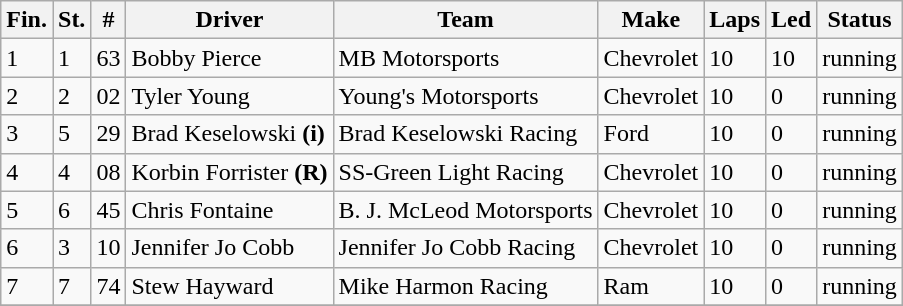<table class="sortable wikitable" border="1">
<tr>
<th>Fin.</th>
<th>St.</th>
<th>#</th>
<th>Driver</th>
<th>Team</th>
<th>Make</th>
<th>Laps</th>
<th>Led</th>
<th>Status</th>
</tr>
<tr>
<td>1</td>
<td>1</td>
<td>63</td>
<td>Bobby Pierce</td>
<td>MB Motorsports</td>
<td>Chevrolet</td>
<td>10</td>
<td>10</td>
<td>running</td>
</tr>
<tr>
<td>2</td>
<td>2</td>
<td>02</td>
<td>Tyler Young</td>
<td>Young's Motorsports</td>
<td>Chevrolet</td>
<td>10</td>
<td>0</td>
<td>running</td>
</tr>
<tr>
<td>3</td>
<td>5</td>
<td>29</td>
<td>Brad Keselowski <strong>(i)</strong></td>
<td>Brad Keselowski Racing</td>
<td>Ford</td>
<td>10</td>
<td>0</td>
<td>running</td>
</tr>
<tr>
<td>4</td>
<td>4</td>
<td>08</td>
<td>Korbin Forrister <strong>(R)</strong></td>
<td>SS-Green Light Racing</td>
<td>Chevrolet</td>
<td>10</td>
<td>0</td>
<td>running</td>
</tr>
<tr>
<td>5</td>
<td>6</td>
<td>45</td>
<td>Chris Fontaine</td>
<td>B. J. McLeod Motorsports</td>
<td>Chevrolet</td>
<td>10</td>
<td>0</td>
<td>running</td>
</tr>
<tr>
<td>6</td>
<td>3</td>
<td>10</td>
<td>Jennifer Jo Cobb</td>
<td>Jennifer Jo Cobb Racing</td>
<td>Chevrolet</td>
<td>10</td>
<td>0</td>
<td>running</td>
</tr>
<tr>
<td>7</td>
<td>7</td>
<td>74</td>
<td>Stew Hayward</td>
<td>Mike Harmon Racing</td>
<td>Ram</td>
<td>10</td>
<td>0</td>
<td>running</td>
</tr>
<tr>
</tr>
</table>
